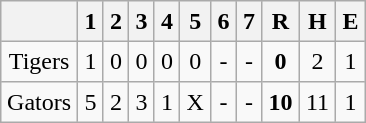<table align = right border="2" cellpadding="4" cellspacing="0" style="margin: 1em 1em 1em 1em; background: #F9F9F9; border: 1px #aaa solid; border-collapse: collapse;">
<tr align=center style="background: #F2F2F2;">
<th></th>
<th>1</th>
<th>2</th>
<th>3</th>
<th>4</th>
<th>5</th>
<th>6</th>
<th>7</th>
<th>R</th>
<th>H</th>
<th>E</th>
</tr>
<tr align=center>
<td>Tigers</td>
<td>1</td>
<td>0</td>
<td>0</td>
<td>0</td>
<td>0</td>
<td>-</td>
<td>-</td>
<td><strong>0</strong></td>
<td>2</td>
<td>1</td>
</tr>
<tr align=center>
<td>Gators</td>
<td>5</td>
<td>2</td>
<td>3</td>
<td>1</td>
<td>X</td>
<td>-</td>
<td>-</td>
<td><strong>10</strong></td>
<td>11</td>
<td>1</td>
</tr>
</table>
